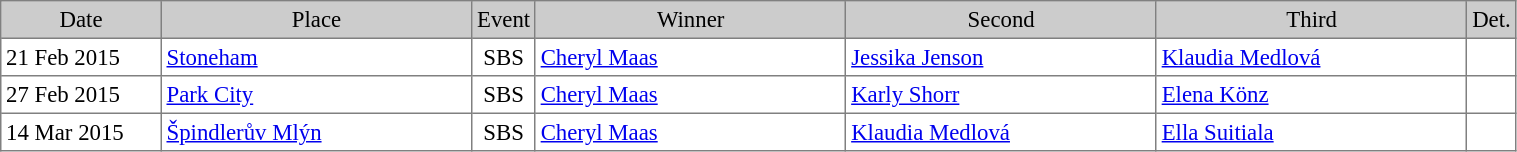<table cellpadding="3" cellspacing="0" border="1" style="background:#ffffff; font-size:95%; border:grey solid 1px; border-collapse:collapse;">
<tr style="background:#ccc; text-align:center;">
<td style="width:100px;">Date</td>
<td style="width:200px;">Place</td>
<td style="width:15px;">Event</td>
<td style="width:200px;">Winner</td>
<td style="width:200px;">Second</td>
<td style="width:200px;">Third</td>
<td style="width:15px;">Det.</td>
</tr>
<tr>
<td>21 Feb 2015</td>
<td> <a href='#'>Stoneham</a></td>
<td align=center>SBS</td>
<td> <a href='#'>Cheryl Maas</a></td>
<td> <a href='#'>Jessika Jenson</a></td>
<td> <a href='#'>Klaudia Medlová</a></td>
<td></td>
</tr>
<tr>
<td>27 Feb 2015</td>
<td> <a href='#'>Park City</a></td>
<td align=center>SBS</td>
<td> <a href='#'>Cheryl Maas</a></td>
<td> <a href='#'>Karly Shorr</a></td>
<td> <a href='#'>Elena Könz</a></td>
<td></td>
</tr>
<tr>
<td>14 Mar 2015</td>
<td> <a href='#'>Špindlerův Mlýn</a></td>
<td align=center>SBS</td>
<td> <a href='#'>Cheryl Maas</a></td>
<td> <a href='#'>Klaudia Medlová</a></td>
<td> <a href='#'>Ella Suitiala</a></td>
<td></td>
</tr>
</table>
